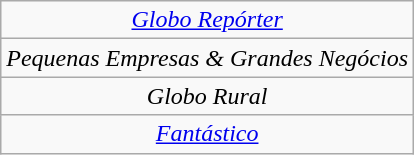<table class="wikitable" style="font-size:100%; text-align:left;">
<tr align=center>
<td><em><a href='#'>Globo Repórter</a></em></td>
</tr>
<tr align=center>
<td><em>Pequenas Empresas & Grandes Negócios</em></td>
</tr>
<tr align=center>
<td><em>Globo Rural</em></td>
</tr>
<tr align=center>
<td><em><a href='#'>Fantástico</a></em></td>
</tr>
</table>
